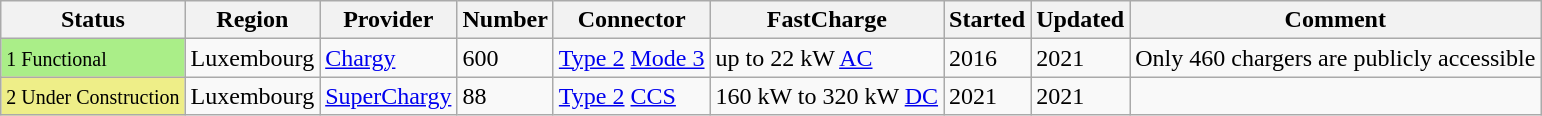<table class="wikitable sortable" style="clear:both;">
<tr>
<th>Status</th>
<th>Region</th>
<th>Provider</th>
<th>Number</th>
<th>Connector</th>
<th>FastCharge</th>
<th>Started</th>
<th>Updated</th>
<th>Comment</th>
</tr>
<tr>
<td style="background: #AE8"><small>1 Functional</small></td>
<td>Luxembourg</td>
<td><a href='#'>Chargy</a></td>
<td>600</td>
<td><a href='#'>Type 2</a> <a href='#'>Mode 3</a></td>
<td>up to 22 kW <a href='#'>AC</a></td>
<td>2016</td>
<td>2021</td>
<td>Only 460 chargers are publicly accessible</td>
</tr>
<tr>
<td style="background: #EE8"><small>2 Under Construction</small></td>
<td>Luxembourg</td>
<td><a href='#'>SuperChargy</a></td>
<td>88</td>
<td><a href='#'>Type 2</a> <a href='#'>CCS</a></td>
<td>160 kW to 320 kW <a href='#'>DC</a></td>
<td>2021</td>
<td>2021</td>
</tr>
</table>
